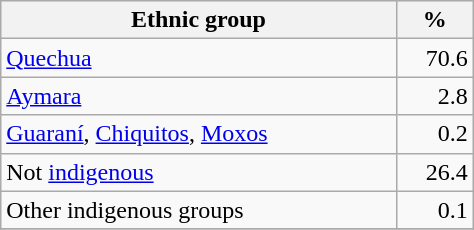<table class="wikitable" border="1" style="width:25%;" border="1">
<tr bgcolor=#EFEFEF>
<th><strong>Ethnic group</strong></th>
<th><strong>%</strong></th>
</tr>
<tr>
<td><a href='#'>Quechua</a></td>
<td align="right">70.6</td>
</tr>
<tr>
<td><a href='#'>Aymara</a></td>
<td align="right">2.8</td>
</tr>
<tr>
<td><a href='#'>Guaraní</a>, <a href='#'>Chiquitos</a>, <a href='#'>Moxos</a></td>
<td align="right">0.2</td>
</tr>
<tr>
<td>Not <a href='#'>indigenous</a></td>
<td align="right">26.4</td>
</tr>
<tr>
<td>Other indigenous groups</td>
<td align="right">0.1</td>
</tr>
<tr>
</tr>
</table>
